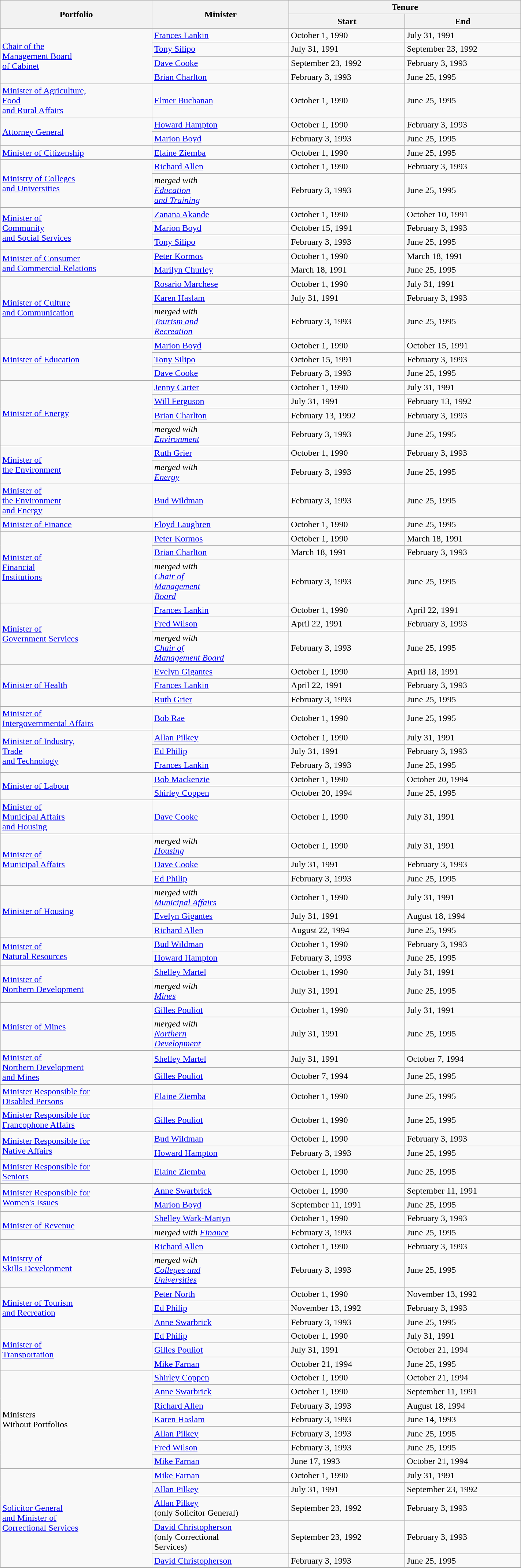<table class="wikitable" style="width: 75%">
<tr>
<th rowspan="2">Portfolio</th>
<th rowspan="2">Minister</th>
<th colspan="2">Tenure</th>
</tr>
<tr>
<th>Start</th>
<th>End</th>
</tr>
<tr>
<td rowspan="4"><a href='#'>Chair of the <br> Management Board <br> of Cabinet</a></td>
<td><a href='#'>Frances Lankin</a></td>
<td>October 1, 1990</td>
<td>July 31, 1991</td>
</tr>
<tr>
<td><a href='#'>Tony Silipo</a></td>
<td>July 31, 1991</td>
<td>September 23, 1992</td>
</tr>
<tr>
<td><a href='#'>Dave Cooke</a></td>
<td>September 23, 1992</td>
<td>February 3, 1993</td>
</tr>
<tr>
<td><a href='#'>Brian Charlton</a></td>
<td>February 3, 1993</td>
<td>June 25, 1995</td>
</tr>
<tr>
<td><a href='#'>Minister of Agriculture,<br> Food <br> and Rural Affairs</a></td>
<td><a href='#'>Elmer Buchanan</a></td>
<td>October 1, 1990</td>
<td>June 25, 1995</td>
</tr>
<tr ->
<td rowspan="2"><a href='#'>Attorney General</a></td>
<td><a href='#'>Howard Hampton</a></td>
<td>October 1, 1990</td>
<td>February 3, 1993</td>
</tr>
<tr>
<td><a href='#'>Marion Boyd</a></td>
<td>February 3, 1993</td>
<td>June 25, 1995</td>
</tr>
<tr>
<td><a href='#'>Minister of Citizenship</a></td>
<td><a href='#'>Elaine Ziemba</a></td>
<td>October 1, 1990</td>
<td>June 25, 1995</td>
</tr>
<tr>
<td rowspan="2"><a href='#'>Ministry of Colleges <br> and Universities</a></td>
<td><a href='#'>Richard Allen</a></td>
<td>October 1, 1990</td>
<td>February 3, 1993</td>
</tr>
<tr>
<td><em>merged with <br> <a href='#'>Education <br> and Training</a></em></td>
<td>February 3, 1993</td>
<td>June 25, 1995</td>
</tr>
<tr>
<td rowspan="3"><a href='#'>Minister of <br> Community <br> and Social Services</a></td>
<td><a href='#'>Zanana Akande</a></td>
<td>October 1, 1990</td>
<td>October 10, 1991</td>
</tr>
<tr>
<td><a href='#'>Marion Boyd</a></td>
<td>October 15, 1991</td>
<td>February 3, 1993</td>
</tr>
<tr>
<td><a href='#'>Tony Silipo</a></td>
<td>February 3, 1993</td>
<td>June 25, 1995</td>
</tr>
<tr>
<td rowspan="2"><a href='#'>Minister of Consumer <br> and Commercial Relations</a></td>
<td><a href='#'>Peter Kormos</a></td>
<td>October 1, 1990</td>
<td>March 18, 1991</td>
</tr>
<tr>
<td><a href='#'>Marilyn Churley</a></td>
<td>March 18, 1991</td>
<td>June 25, 1995</td>
</tr>
<tr>
<td rowspan="3"><a href='#'>Minister of Culture <br> and Communication</a></td>
<td><a href='#'>Rosario Marchese</a></td>
<td>October 1, 1990</td>
<td>July 31, 1991</td>
</tr>
<tr>
<td><a href='#'>Karen Haslam</a></td>
<td>July 31, 1991</td>
<td>February 3, 1993</td>
</tr>
<tr>
<td><em>merged with <br> <a href='#'>Tourism and <br> Recreation</a></em></td>
<td>February 3, 1993</td>
<td>June 25, 1995</td>
</tr>
<tr>
<td rowspan="3"><a href='#'>Minister of Education</a></td>
<td><a href='#'>Marion Boyd</a></td>
<td>October 1, 1990</td>
<td>October 15, 1991</td>
</tr>
<tr>
<td><a href='#'>Tony Silipo</a></td>
<td>October 15, 1991</td>
<td>February 3, 1993</td>
</tr>
<tr>
<td><a href='#'>Dave Cooke</a></td>
<td>February 3, 1993</td>
<td>June 25, 1995</td>
</tr>
<tr>
<td rowspan="4"><a href='#'>Minister of Energy</a></td>
<td><a href='#'>Jenny Carter</a></td>
<td>October 1, 1990</td>
<td>July 31, 1991</td>
</tr>
<tr>
<td><a href='#'>Will Ferguson</a></td>
<td>July 31, 1991</td>
<td>February 13, 1992</td>
</tr>
<tr>
<td><a href='#'>Brian Charlton</a></td>
<td>February 13, 1992</td>
<td>February 3, 1993</td>
</tr>
<tr>
<td><em>merged with <br> <a href='#'>Environment</a></em></td>
<td>February 3, 1993</td>
<td>June 25, 1995</td>
</tr>
<tr>
<td rowspan="2"><a href='#'>Minister of <br> the Environment</a></td>
<td><a href='#'>Ruth Grier</a></td>
<td>October 1, 1990</td>
<td>February 3, 1993</td>
</tr>
<tr>
<td><em>merged with <br> <a href='#'>Energy</a></em></td>
<td>February 3, 1993</td>
<td>June 25, 1995</td>
</tr>
<tr>
<td><a href='#'>Minister of <br> the Environment <br> and Energy</a> </td>
<td><a href='#'>Bud Wildman</a></td>
<td>February 3, 1993</td>
<td>June 25, 1995</td>
</tr>
<tr>
<td><a href='#'>Minister of Finance</a></td>
<td><a href='#'>Floyd Laughren</a></td>
<td>October 1, 1990</td>
<td>June 25, 1995</td>
</tr>
<tr>
<td rowspan="3"><a href='#'>Minister of <br> Financial <br> Institutions</a></td>
<td><a href='#'>Peter Kormos</a></td>
<td>October 1, 1990</td>
<td>March 18, 1991</td>
</tr>
<tr>
<td><a href='#'>Brian Charlton</a></td>
<td>March 18, 1991</td>
<td>February 3, 1993</td>
</tr>
<tr>
<td><em>merged with <br> <a href='#'>Chair of <br> Management <br> Board</a></em></td>
<td>February 3, 1993</td>
<td>June 25, 1995</td>
</tr>
<tr>
<td rowspan="3"><a href='#'>Minister of <br> Government Services</a></td>
<td><a href='#'>Frances Lankin</a></td>
<td>October 1, 1990</td>
<td>April 22, 1991</td>
</tr>
<tr>
<td><a href='#'>Fred Wilson</a></td>
<td>April 22, 1991</td>
<td>February 3, 1993</td>
</tr>
<tr>
<td><em>merged with <br> <a href='#'>Chair of <br> Management Board</a> </em></td>
<td>February 3, 1993</td>
<td>June 25, 1995</td>
</tr>
<tr>
<td rowspan="3"><a href='#'>Minister of Health</a></td>
<td><a href='#'>Evelyn Gigantes</a></td>
<td>October 1, 1990</td>
<td>April 18, 1991</td>
</tr>
<tr>
<td><a href='#'>Frances Lankin</a></td>
<td>April 22, 1991</td>
<td>February 3, 1993</td>
</tr>
<tr>
<td><a href='#'>Ruth Grier</a></td>
<td>February 3, 1993</td>
<td>June 25, 1995</td>
</tr>
<tr>
<td><a href='#'>Minister of <br> Intergovernmental Affairs</a></td>
<td><a href='#'>Bob Rae</a></td>
<td>October 1, 1990</td>
<td>June 25, 1995</td>
</tr>
<tr>
<td rowspan="3"><a href='#'>Minister of Industry, <br> Trade <br> and Technology</a></td>
<td><a href='#'>Allan Pilkey</a></td>
<td>October 1, 1990</td>
<td>July 31, 1991</td>
</tr>
<tr>
<td><a href='#'>Ed Philip</a></td>
<td>July 31, 1991</td>
<td>February 3, 1993</td>
</tr>
<tr>
<td><a href='#'>Frances Lankin</a></td>
<td>February 3, 1993</td>
<td>June 25, 1995</td>
</tr>
<tr>
<td rowspan="2"><a href='#'>Minister of Labour</a></td>
<td><a href='#'>Bob Mackenzie</a></td>
<td>October 1, 1990</td>
<td>October 20, 1994</td>
</tr>
<tr>
<td><a href='#'>Shirley Coppen</a></td>
<td>October 20, 1994</td>
<td>June 25, 1995</td>
</tr>
<tr>
<td><a href='#'>Minister of <br> Municipal Affairs <br> and Housing</a></td>
<td><a href='#'>Dave Cooke</a></td>
<td>October 1, 1990</td>
<td>July 31, 1991</td>
</tr>
<tr>
<td rowspan="3"><a href='#'>Minister of <br> Municipal Affairs</a></td>
<td><em>merged with <br> <a href='#'>Housing</a></em></td>
<td>October 1, 1990</td>
<td>July 31, 1991</td>
</tr>
<tr>
<td><a href='#'>Dave Cooke</a></td>
<td>July 31, 1991</td>
<td>February 3, 1993</td>
</tr>
<tr>
<td><a href='#'>Ed Philip</a></td>
<td>February 3, 1993</td>
<td>June 25, 1995</td>
</tr>
<tr>
<td rowspan="3"><a href='#'>Minister of Housing</a></td>
<td><em>merged with <br> <a href='#'>Municipal Affairs</a></em></td>
<td>October 1, 1990</td>
<td>July 31, 1991</td>
</tr>
<tr>
<td><a href='#'>Evelyn Gigantes</a></td>
<td>July 31, 1991</td>
<td>August 18, 1994</td>
</tr>
<tr>
<td><a href='#'>Richard Allen</a></td>
<td>August 22, 1994</td>
<td>June 25, 1995</td>
</tr>
<tr>
<td rowspan="2"><a href='#'>Minister of <br> Natural Resources</a></td>
<td><a href='#'>Bud Wildman</a></td>
<td>October 1, 1990</td>
<td>February 3, 1993</td>
</tr>
<tr>
<td><a href='#'>Howard Hampton</a></td>
<td>February 3, 1993</td>
<td>June 25, 1995</td>
</tr>
<tr>
<td rowspan="2"><a href='#'>Minister of <br> Northern Development</a></td>
<td><a href='#'>Shelley Martel</a></td>
<td>October 1, 1990</td>
<td>July 31, 1991</td>
</tr>
<tr>
<td><em>merged with <br> <a href='#'>Mines</a></em></td>
<td>July 31, 1991</td>
<td>June 25, 1995</td>
</tr>
<tr>
<td rowspan="2"><a href='#'>Minister of Mines</a></td>
<td><a href='#'>Gilles Pouliot</a></td>
<td>October 1, 1990</td>
<td>July 31, 1991</td>
</tr>
<tr>
<td><em>merged with <br> <a href='#'>Northern <br> Development</a></em></td>
<td>July 31, 1991</td>
<td>June 25, 1995</td>
</tr>
<tr>
<td rowspan="2"><a href='#'>Minister of <br> Northern Development <br> and Mines</a></td>
<td><a href='#'>Shelley Martel</a></td>
<td>July 31, 1991</td>
<td>October 7, 1994</td>
</tr>
<tr>
<td><a href='#'>Gilles Pouliot</a></td>
<td>October 7, 1994</td>
<td>June 25, 1995</td>
</tr>
<tr>
<td><a href='#'>Minister Responsible for <br> Disabled Persons</a></td>
<td><a href='#'>Elaine Ziemba</a></td>
<td>October 1, 1990</td>
<td>June 25, 1995</td>
</tr>
<tr>
<td><a href='#'>Minister Responsible for <br> Francophone Affairs</a></td>
<td><a href='#'>Gilles Pouliot</a></td>
<td>October 1, 1990</td>
<td>June 25, 1995</td>
</tr>
<tr>
<td rowspan="2"><a href='#'>Minister Responsible for <br> Native Affairs</a></td>
<td><a href='#'>Bud Wildman</a></td>
<td>October 1, 1990</td>
<td>February 3, 1993</td>
</tr>
<tr>
<td><a href='#'>Howard Hampton</a></td>
<td>February 3, 1993</td>
<td>June 25, 1995</td>
</tr>
<tr>
<td><a href='#'>Minister Responsible for <br> Seniors</a></td>
<td><a href='#'>Elaine Ziemba</a></td>
<td>October 1, 1990</td>
<td>June 25, 1995</td>
</tr>
<tr>
<td rowspan="2"><a href='#'>Minister Responsible for <br> Women's Issues</a></td>
<td><a href='#'>Anne Swarbrick</a></td>
<td>October 1, 1990</td>
<td>September 11, 1991</td>
</tr>
<tr>
<td><a href='#'>Marion Boyd</a></td>
<td>September 11, 1991</td>
<td>June 25, 1995</td>
</tr>
<tr>
<td rowspan="2"><a href='#'>Minister of Revenue</a></td>
<td><a href='#'>Shelley Wark-Martyn</a></td>
<td>October 1, 1990</td>
<td>February 3, 1993</td>
</tr>
<tr>
<td><em>merged with <a href='#'>Finance</a></em></td>
<td>February 3, 1993</td>
<td>June 25, 1995</td>
</tr>
<tr>
<td rowspan="2"><a href='#'>Ministry of <br> Skills Development</a></td>
<td><a href='#'>Richard Allen</a></td>
<td>October 1, 1990</td>
<td>February 3, 1993</td>
</tr>
<tr>
<td><em>merged with <br> <a href='#'>Colleges and <br> Universities</a></em></td>
<td>February 3, 1993</td>
<td>June 25, 1995</td>
</tr>
<tr>
<td rowspan="3"><a href='#'>Minister of Tourism <br> and Recreation</a></td>
<td><a href='#'>Peter North</a></td>
<td>October 1, 1990</td>
<td>November 13, 1992</td>
</tr>
<tr>
<td><a href='#'>Ed Philip</a></td>
<td>November 13, 1992</td>
<td>February 3, 1993</td>
</tr>
<tr>
<td><a href='#'>Anne Swarbrick</a></td>
<td>February 3, 1993</td>
<td>June 25, 1995</td>
</tr>
<tr>
<td rowspan="3"><a href='#'>Minister of <br> Transportation</a></td>
<td><a href='#'>Ed Philip</a></td>
<td>October 1, 1990</td>
<td>July 31, 1991</td>
</tr>
<tr>
<td><a href='#'>Gilles Pouliot</a></td>
<td>July 31, 1991</td>
<td>October 21, 1994</td>
</tr>
<tr>
<td><a href='#'>Mike Farnan</a></td>
<td>October 21, 1994</td>
<td>June 25, 1995</td>
</tr>
<tr>
<td rowspan="7">Ministers <br> Without Portfolios</td>
<td><a href='#'>Shirley Coppen</a></td>
<td>October 1, 1990</td>
<td>October 21, 1994</td>
</tr>
<tr>
<td><a href='#'>Anne Swarbrick</a></td>
<td>October 1, 1990</td>
<td>September 11, 1991</td>
</tr>
<tr>
<td><a href='#'>Richard Allen</a></td>
<td>February 3, 1993</td>
<td>August 18, 1994</td>
</tr>
<tr>
<td><a href='#'>Karen Haslam</a></td>
<td>February 3, 1993</td>
<td>June 14, 1993</td>
</tr>
<tr>
<td><a href='#'>Allan Pilkey</a></td>
<td>February 3, 1993</td>
<td>June 25, 1995</td>
</tr>
<tr>
<td><a href='#'>Fred Wilson</a></td>
<td>February 3, 1993</td>
<td>June 25, 1995</td>
</tr>
<tr>
<td><a href='#'>Mike Farnan</a></td>
<td>June 17, 1993</td>
<td>October 21, 1994</td>
</tr>
<tr>
<td rowspan="5"><a href='#'>Solicitor General <br> and Minister of <br> Correctional Services</a></td>
<td><a href='#'>Mike Farnan</a></td>
<td>October 1, 1990</td>
<td>July 31, 1991</td>
</tr>
<tr>
<td><a href='#'>Allan Pilkey</a></td>
<td>July 31, 1991</td>
<td>September 23, 1992</td>
</tr>
<tr>
<td><a href='#'>Allan Pilkey</a> <br> (only Solicitor General)</td>
<td>September 23, 1992</td>
<td>February 3, 1993</td>
</tr>
<tr>
<td><a href='#'>David Christopherson</a> <br> (only Correctional <br> Services)</td>
<td>September 23, 1992</td>
<td>February 3, 1993</td>
</tr>
<tr>
<td><a href='#'>David Christopherson</a></td>
<td>February 3, 1993</td>
<td>June 25, 1995</td>
</tr>
<tr>
</tr>
</table>
